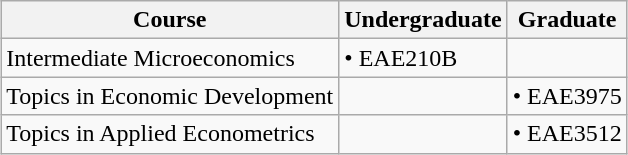<table class="wikitable" style="margin-left: auto; margin-right: auto; border: none;">
<tr>
<th>Course</th>
<th>Undergraduate</th>
<th>Graduate</th>
</tr>
<tr>
<td>Intermediate Microeconomics</td>
<td>• EAE210B</td>
<td></td>
</tr>
<tr>
<td>Topics in Economic Development</td>
<td></td>
<td>• EAE3975</td>
</tr>
<tr>
<td>Topics in Applied Econometrics</td>
<td></td>
<td>• EAE3512</td>
</tr>
</table>
